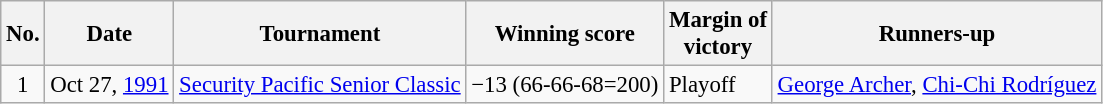<table class="wikitable" style="font-size:95%;">
<tr>
<th>No.</th>
<th>Date</th>
<th>Tournament</th>
<th>Winning score</th>
<th>Margin of<br>victory</th>
<th>Runners-up</th>
</tr>
<tr>
<td align=center>1</td>
<td align=right>Oct 27, <a href='#'>1991</a></td>
<td><a href='#'>Security Pacific Senior Classic</a></td>
<td>−13 (66-66-68=200)</td>
<td>Playoff</td>
<td> <a href='#'>George Archer</a>,  <a href='#'>Chi-Chi Rodríguez</a></td>
</tr>
</table>
